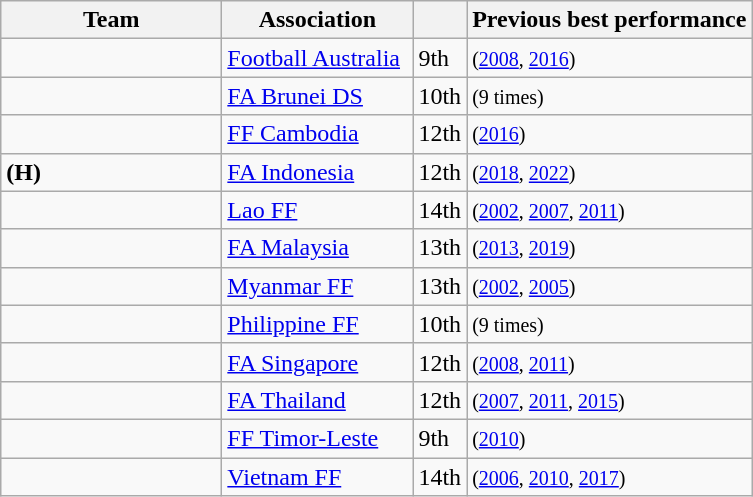<table class="wikitable sortable">
<tr>
<th style="width:140px;">Team</th>
<th style="width:120px;">Association</th>
<th></th>
<th>Previous best performance</th>
</tr>
<tr>
<td></td>
<td><a href='#'>Football Australia</a></td>
<td>9th</td>
<td> <small>(<a href='#'>2008</a>, <a href='#'>2016</a>)</small></td>
</tr>
<tr>
<td></td>
<td><a href='#'>FA Brunei DS</a></td>
<td>10th</td>
<td> <small>(9 times)</small></td>
</tr>
<tr>
<td></td>
<td><a href='#'>FF Cambodia</a></td>
<td>12th</td>
<td> <small>(<a href='#'>2016</a>)</small></td>
</tr>
<tr>
<td> <strong>(H)</strong></td>
<td><a href='#'>FA Indonesia</a></td>
<td>12th</td>
<td> <small>(<a href='#'>2018</a>, <a href='#'>2022</a>)</small></td>
</tr>
<tr>
<td></td>
<td><a href='#'>Lao FF</a></td>
<td>14th</td>
<td> <small>(<a href='#'>2002</a>, <a href='#'>2007</a>, <a href='#'>2011</a>)</small></td>
</tr>
<tr>
<td></td>
<td><a href='#'>FA Malaysia</a></td>
<td>13th</td>
<td> <small>(<a href='#'>2013</a>, <a href='#'>2019</a>)</small></td>
</tr>
<tr>
<td></td>
<td><a href='#'>Myanmar FF</a></td>
<td>13th</td>
<td> <small>(<a href='#'>2002</a>, <a href='#'>2005</a>)</small></td>
</tr>
<tr>
<td></td>
<td><a href='#'>Philippine FF</a></td>
<td>10th</td>
<td> <small>(9 times)</small></td>
</tr>
<tr>
<td></td>
<td><a href='#'>FA Singapore</a></td>
<td>12th</td>
<td> <small>(<a href='#'>2008</a>, <a href='#'>2011</a>)</small></td>
</tr>
<tr>
<td></td>
<td><a href='#'>FA Thailand</a></td>
<td>12th</td>
<td> <small>(<a href='#'>2007</a>, <a href='#'>2011</a>, <a href='#'>2015</a>)</small></td>
</tr>
<tr>
<td></td>
<td><a href='#'>FF Timor-Leste</a></td>
<td>9th</td>
<td> <small>(<a href='#'>2010</a>)</small></td>
</tr>
<tr>
<td></td>
<td><a href='#'>Vietnam FF</a></td>
<td>14th</td>
<td> <small>(<a href='#'>2006</a>, <a href='#'>2010</a>, <a href='#'>2017</a>)</small></td>
</tr>
</table>
